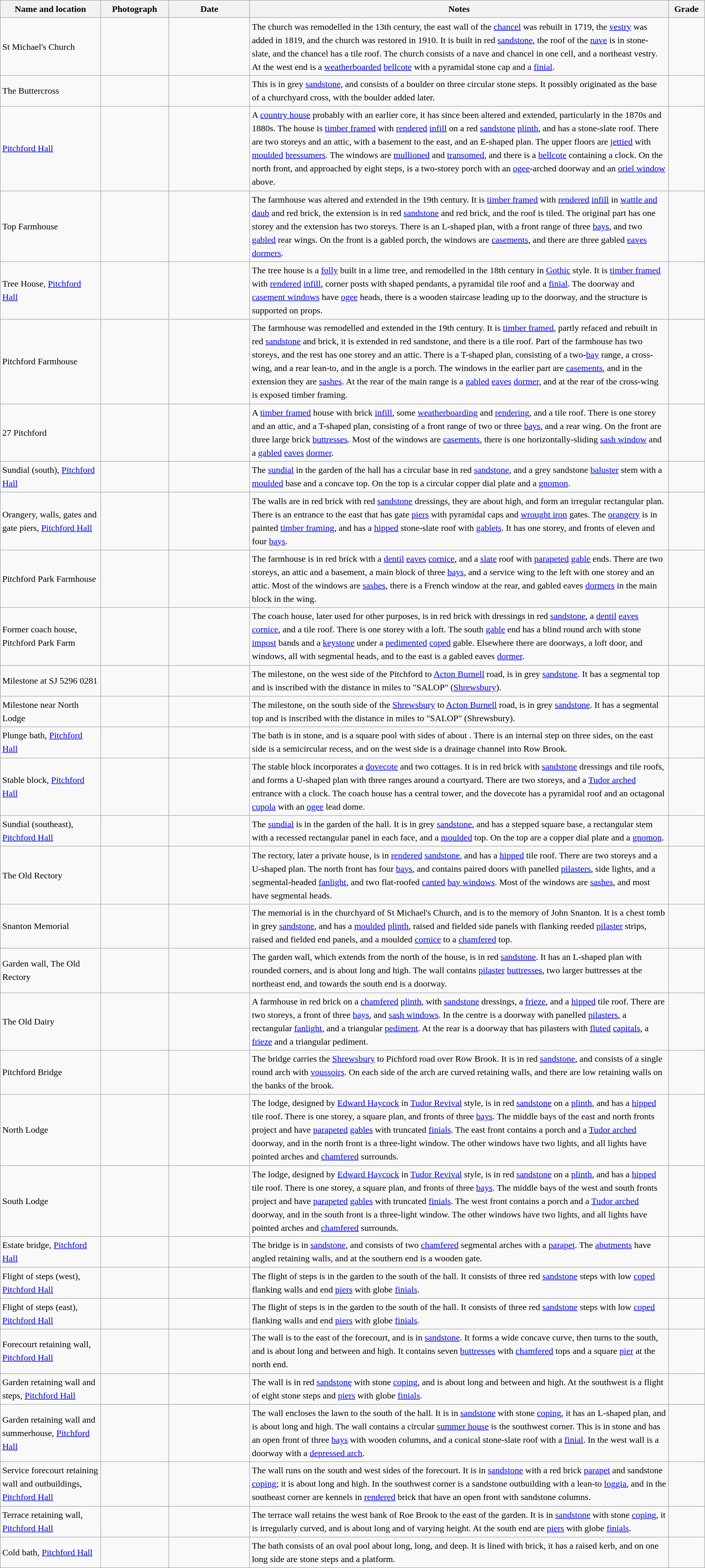<table class="wikitable sortable plainrowheaders" style="width:100%; border:0; text-align:left; line-height:150%;">
<tr>
<th scope="col"  style="width:150px">Name and location</th>
<th scope="col"  style="width:100px" class="unsortable">Photograph</th>
<th scope="col"  style="width:120px">Date</th>
<th scope="col"  style="width:650px" class="unsortable">Notes</th>
<th scope="col"  style="width:50px">Grade</th>
</tr>
<tr>
<td>St Michael's Church<br><small></small></td>
<td></td>
<td align="center"></td>
<td>The church was remodelled in the 13th century, the east wall of the <a href='#'>chancel</a> was rebuilt in 1719, the <a href='#'>vestry</a> was added in 1819, and the church was restored in 1910.  It is built in red <a href='#'>sandstone</a>, the roof of the <a href='#'>nave</a> is in stone-slate, and the chancel has a tile roof.  The church consists of a nave and chancel in one cell, and a northeast vestry.  At the west end is a <a href='#'>weatherboarded</a> <a href='#'>bellcote</a> with a pyramidal stone cap and a <a href='#'>finial</a>.</td>
<td align="center" ></td>
</tr>
<tr>
<td>The Buttercross<br><small></small></td>
<td></td>
<td align="center"></td>
<td>This is in grey <a href='#'>sandstone</a>, and consists of a boulder on three circular stone steps.  It possibly originated as the base of a churchyard cross, with the boulder added later.</td>
<td align="center" ></td>
</tr>
<tr>
<td><a href='#'>Pitchford Hall</a><br><small></small></td>
<td></td>
<td align="center"></td>
<td>A <a href='#'>country house</a> probably with an earlier core, it has since been altered and extended, particularly in the 1870s and 1880s.  The house is <a href='#'>timber framed</a> with <a href='#'>rendered</a> <a href='#'>infill</a> on a red <a href='#'>sandstone</a> <a href='#'>plinth</a>, and has a stone-slate roof.  There are two storeys and an attic, with a basement to the east, and an E-shaped plan.  The upper floors are <a href='#'>jettied</a> with <a href='#'>moulded</a> <a href='#'>bressumers</a>.  The windows are <a href='#'>mullioned</a> and <a href='#'>transomed</a>, and there is a <a href='#'>bellcote</a> containing a clock.  On the north front, and approached by eight steps, is a two-storey porch with an <a href='#'>ogee</a>-arched doorway and an <a href='#'>oriel window</a> above.</td>
<td align="center" ></td>
</tr>
<tr>
<td>Top Farmhouse<br><small></small></td>
<td></td>
<td align="center"></td>
<td>The farmhouse was altered and extended in the 19th century.  It is <a href='#'>timber framed</a> with <a href='#'>rendered</a> <a href='#'>infill</a> in <a href='#'>wattle and daub</a> and red brick, the extension is in red <a href='#'>sandstone</a> and red brick, and the roof is tiled.  The original part has one storey and the extension has two storeys.  There is an L-shaped plan, with a front range of three <a href='#'>bays</a>, and two <a href='#'>gabled</a> rear wings.  On the front is a gabled porch, the windows are <a href='#'>casements</a>, and there are three gabled <a href='#'>eaves</a> <a href='#'>dormers</a>.</td>
<td align="center" ></td>
</tr>
<tr>
<td>Tree House, <a href='#'>Pitchford Hall</a><br><small></small></td>
<td></td>
<td align="center"></td>
<td>The tree house is a <a href='#'>folly</a> built in a lime tree, and remodelled in the 18th century in <a href='#'>Gothic</a> style.  It is <a href='#'>timber framed</a> with <a href='#'>rendered</a> <a href='#'>infill</a>, corner posts with shaped pendants, a pyramidal tile roof and a <a href='#'>finial</a>.  The doorway and <a href='#'>casement windows</a> have <a href='#'>ogee</a> heads, there is a wooden staircase leading up to the doorway, and the structure is supported on props.</td>
<td align="center" ></td>
</tr>
<tr>
<td>Pitchford Farmhouse<br><small></small></td>
<td></td>
<td align="center"></td>
<td>The farmhouse was remodelled and extended in the 19th century.  It is <a href='#'>timber framed</a>, partly refaced and rebuilt in red <a href='#'>sandstone</a> and brick, it is extended in red sandstone, and there is a tile roof.  Part of the farmhouse has two storeys, and the rest has one storey and an attic.  There is a T-shaped plan, consisting of a two-<a href='#'>bay</a> range, a cross-wing, and a rear lean-to, and in the angle is a porch.  The windows in the earlier part are <a href='#'>casements</a>, and in the extension they are <a href='#'>sashes</a>.  At the rear of the main range is a <a href='#'>gabled</a> <a href='#'>eaves</a> <a href='#'>dormer</a>, and at the rear of the cross-wing is exposed timber framing.</td>
<td align="center" ></td>
</tr>
<tr>
<td>27 Pitchford<br><small></small></td>
<td></td>
<td align="center"></td>
<td>A <a href='#'>timber framed</a> house with brick <a href='#'>infill</a>, some <a href='#'>weatherboarding</a> and <a href='#'>rendering</a>, and a tile roof.  There is one storey and an attic, and a T-shaped plan, consisting of a front range of two or three <a href='#'>bays</a>, and a rear wing.  On the front are three large brick <a href='#'>buttresses</a>.  Most of the windows are <a href='#'>casements</a>, there is one horizontally-sliding <a href='#'>sash window</a> and a <a href='#'>gabled</a> <a href='#'>eaves</a> <a href='#'>dormer</a>.</td>
<td align="center" ></td>
</tr>
<tr>
<td>Sundial (south), <a href='#'>Pitchford Hall</a><br><small></small></td>
<td></td>
<td align="center"></td>
<td>The <a href='#'>sundial</a> in the garden of the hall has a circular base in red <a href='#'>sandstone</a>, and a grey sandstone <a href='#'>baluster</a> stem with a <a href='#'>moulded</a> base and a concave top.  On the top is a circular copper dial plate and a <a href='#'>gnomon</a>.</td>
<td align="center" ></td>
</tr>
<tr>
<td>Orangery, walls, gates and gate piers, <a href='#'>Pitchford Hall</a><br><small></small></td>
<td></td>
<td align="center"></td>
<td>The walls are in red brick with red <a href='#'>sandstone</a> dressings, they are about  high, and form an irregular rectangular plan.  There is an entrance to the east that has gate <a href='#'>piers</a> with pyramidal caps and <a href='#'>wrought iron</a> gates.  The <a href='#'>orangery</a> is in painted <a href='#'>timber framing</a>, and has a <a href='#'>hipped</a> stone-slate roof with <a href='#'>gablets</a>.  It has one storey, and fronts of eleven and four <a href='#'>bays</a>.</td>
<td align="center" ></td>
</tr>
<tr>
<td>Pitchford Park Farmhouse<br><small></small></td>
<td></td>
<td align="center"></td>
<td>The farmhouse is in red brick with a <a href='#'>dentil</a> <a href='#'>eaves</a> <a href='#'>cornice</a>, and a <a href='#'>slate</a> roof with <a href='#'>parapeted</a> <a href='#'>gable</a> ends.  There are two storeys, an attic and a basement, a main block of three <a href='#'>bays</a>, and a service wing to the left with one storey and an attic.  Most of the windows are <a href='#'>sashes</a>, there is a French window at the rear, and gabled eaves <a href='#'>dormers</a> in the main block in the wing.</td>
<td align="center" ></td>
</tr>
<tr>
<td>Former coach house, Pitchford Park Farm<br><small></small></td>
<td></td>
<td align="center"></td>
<td>The coach house, later used for other purposes, is in red brick with dressings in red <a href='#'>sandstone</a>, a <a href='#'>dentil</a> <a href='#'>eaves</a> <a href='#'>cornice</a>, and a tile roof.  There is one storey with a loft.  The south <a href='#'>gable</a> end has a blind round arch with stone <a href='#'>impost</a> bands and a <a href='#'>keystone</a> under a <a href='#'>pedimented</a> <a href='#'>coped</a> gable.  Elsewhere there are doorways, a loft door, and windows, all with segmental heads, and to the east is a gabled eaves <a href='#'>dormer</a>.</td>
<td align="center" ></td>
</tr>
<tr>
<td>Milestone at SJ 5296 0281<br><small></small></td>
<td></td>
<td align="center"></td>
<td>The milestone, on the west side of the Pitchford to <a href='#'>Acton Burnell</a> road, is in grey <a href='#'>sandstone</a>.  It has a segmental top and is inscribed with the distance in miles to "SALOP" (<a href='#'>Shrewsbury</a>).</td>
<td align="center" ></td>
</tr>
<tr>
<td>Milestone near North Lodge<br><small></small></td>
<td></td>
<td align="center"></td>
<td>The milestone, on the south side of the <a href='#'>Shrewsbury</a> to <a href='#'>Acton Burnell</a> road, is in grey <a href='#'>sandstone</a>.  It has a segmental top and is inscribed with the distance in miles to "SALOP" (Shrewsbury).</td>
<td align="center" ></td>
</tr>
<tr>
<td>Plunge bath, <a href='#'>Pitchford Hall</a><br><small></small></td>
<td></td>
<td align="center"></td>
<td>The bath is in stone, and is a square pool with sides of about .  There is an internal step on three sides, on the east side is a semicircular recess, and on the west side is a drainage channel into Row Brook.</td>
<td align="center" ></td>
</tr>
<tr>
<td>Stable block, <a href='#'>Pitchford Hall</a><br><small></small></td>
<td></td>
<td align="center"></td>
<td>The stable block incorporates a <a href='#'>dovecote</a> and two cottages.  It is in red brick with <a href='#'>sandstone</a> dressings and tile roofs, and forms a U-shaped plan with three ranges around a courtyard.  There are two storeys, and a <a href='#'>Tudor arched</a> entrance with a clock.  The coach house has a central tower, and the dovecote has a pyramidal roof and an octagonal <a href='#'>cupola</a> with an <a href='#'>ogee</a> lead dome.</td>
<td align="center" ></td>
</tr>
<tr>
<td>Sundial (southeast), <a href='#'>Pitchford Hall</a><br><small></small></td>
<td></td>
<td align="center"></td>
<td>The <a href='#'>sundial</a> is in the garden of the hall.  It is in grey <a href='#'>sandstone</a>, and has a stepped square base, a rectangular stem with a recessed rectangular panel in each face, and a <a href='#'>moulded</a> top.  On the top are a copper dial plate and a <a href='#'>gnomon</a>.</td>
<td align="center" ></td>
</tr>
<tr>
<td>The Old Rectory<br><small></small></td>
<td></td>
<td align="center"></td>
<td>The rectory, later a private house, is in <a href='#'>rendered</a> <a href='#'>sandstone</a>, and has a <a href='#'>hipped</a> tile roof.  There are two storeys and a U-shaped plan.  The north front has four <a href='#'>bays</a>, and contains paired doors with panelled <a href='#'>pilasters</a>, side lights, and a segmental-headed <a href='#'>fanlight</a>, and two flat-roofed <a href='#'>canted</a> <a href='#'>bay windows</a>.  Most of the windows are <a href='#'>sashes</a>, and most have segmental heads.</td>
<td align="center" ></td>
</tr>
<tr>
<td>Snanton Memorial<br><small></small></td>
<td></td>
<td align="center"></td>
<td>The memorial is in the churchyard of St Michael's Church, and is to the memory of John Snanton.  It is a chest tomb in grey <a href='#'>sandstone</a>, and has a <a href='#'>moulded</a> <a href='#'>plinth</a>, raised and fielded side panels with flanking reeded <a href='#'>pilaster</a> strips, raised and fielded end panels, and a moulded <a href='#'>cornice</a> to a <a href='#'>chamfered</a> top.</td>
<td align="center" ></td>
</tr>
<tr>
<td>Garden wall, The Old Rectory<br><small></small></td>
<td></td>
<td align="center"></td>
<td>The garden wall, which extends from the north of the house, is in red <a href='#'>sandstone</a>.  It has an L-shaped plan with rounded corners, and is about  long and  high.  The wall contains <a href='#'>pilaster</a> <a href='#'>buttresses</a>, two larger buttresses at the northeast end, and towards the south end is a doorway.</td>
<td align="center" ></td>
</tr>
<tr>
<td>The Old Dairy<br><small></small></td>
<td></td>
<td align="center"></td>
<td>A farmhouse in red brick on a <a href='#'>chamfered</a> <a href='#'>plinth</a>, with <a href='#'>sandstone</a> dressings, a <a href='#'>frieze</a>, and a <a href='#'>hipped</a> tile roof.  There are two storeys, a front of three <a href='#'>bays</a>, and <a href='#'>sash windows</a>.  In the centre is a doorway with panelled <a href='#'>pilasters</a>, a rectangular <a href='#'>fanlight</a>, and a triangular <a href='#'>pediment</a>.  At the rear is a doorway that has pilasters with <a href='#'>fluted</a> <a href='#'>capitals</a>, a <a href='#'>frieze</a> and a triangular pediment.</td>
<td align="center" ></td>
</tr>
<tr>
<td>Pitchford Bridge<br><small></small></td>
<td></td>
<td align="center"></td>
<td>The bridge carries the <a href='#'>Shrewsbury</a> to Pichford road over Row Brook.  It is in red <a href='#'>sandstone</a>, and consists of a single round arch with <a href='#'>voussoirs</a>.  On each side of the arch are curved retaining walls, and there are low retaining walls on the banks of the brook.</td>
<td align="center" ></td>
</tr>
<tr>
<td>North Lodge<br><small></small></td>
<td></td>
<td align="center"></td>
<td>The lodge, designed by <a href='#'>Edward Haycock</a> in <a href='#'>Tudor Revival</a> style, is in red <a href='#'>sandstone</a> on a <a href='#'>plinth</a>, and has a <a href='#'>hipped</a> tile roof.  There is one storey, a square plan, and fronts of three <a href='#'>bays</a>.  The middle bays of the east and north fronts project and have <a href='#'>parapeted</a> <a href='#'>gables</a> with truncated <a href='#'>finials</a>.  The east front contains a porch and a <a href='#'>Tudor arched</a> doorway, and in the north front is a three-light window.  The other windows have two lights, and all lights have pointed arches and <a href='#'>chamfered</a> surrounds.</td>
<td align="center" ></td>
</tr>
<tr>
<td>South Lodge<br><small></small></td>
<td></td>
<td align="center"></td>
<td>The lodge, designed by <a href='#'>Edward Haycock</a> in <a href='#'>Tudor Revival</a> style, is in red <a href='#'>sandstone</a> on a <a href='#'>plinth</a>, and has a <a href='#'>hipped</a> tile roof.  There is one storey, a square plan, and fronts of three <a href='#'>bays</a>.  The middle bays of the west and south fronts project and have <a href='#'>parapeted</a> <a href='#'>gables</a> with truncated <a href='#'>finials</a>.  The west front contains a porch and a <a href='#'>Tudor arched</a> doorway, and in the south front is a three-light window.  The other windows have two lights, and all lights have pointed arches and <a href='#'>chamfered</a> surrounds.</td>
<td align="center" ></td>
</tr>
<tr>
<td>Estate bridge, <a href='#'>Pitchford Hall</a><br><small></small></td>
<td></td>
<td align="center"></td>
<td>The bridge is in <a href='#'>sandstone</a>, and consists of two <a href='#'>chamfered</a> segmental arches with a <a href='#'>parapet</a>.  The <a href='#'>abutments</a> have angled retaining walls, and at the southern end is a wooden gate.</td>
<td align="center" ></td>
</tr>
<tr>
<td>Flight of steps (west), <a href='#'>Pitchford Hall</a><br><small></small></td>
<td></td>
<td align="center"></td>
<td>The flight of steps is in the garden to the south of the hall.  It consists of three red <a href='#'>sandstone</a> steps with low <a href='#'>coped</a> flanking walls and end <a href='#'>piers</a> with globe <a href='#'>finials</a>.</td>
<td align="center" ></td>
</tr>
<tr>
<td>Flight of steps (east), <a href='#'>Pitchford Hall</a><br><small></small></td>
<td></td>
<td align="center"></td>
<td>The flight of steps is in the garden to the south of the hall.  It consists of three red <a href='#'>sandstone</a> steps with low <a href='#'>coped</a> flanking walls and end <a href='#'>piers</a> with globe <a href='#'>finials</a>.</td>
<td align="center" ></td>
</tr>
<tr>
<td>Forecourt retaining wall,<br><a href='#'>Pitchford Hall</a><br><small></small></td>
<td></td>
<td align="center"></td>
<td>The wall is to the east of the forecourt, and is in <a href='#'>sandstone</a>.  It forms a wide concave curve, then turns to the south, and is about  long and between  and  high.  It contains seven <a href='#'>buttresses</a> with <a href='#'>chamfered</a> tops and a square <a href='#'>pier</a> at the north end.</td>
<td align="center" ></td>
</tr>
<tr>
<td>Garden retaining wall and steps, <a href='#'>Pitchford Hall</a><br><small></small></td>
<td></td>
<td align="center"></td>
<td>The wall is in red <a href='#'>sandstone</a> with stone <a href='#'>coping</a>, and is about  long and between  and  high.  At the southwest is a flight of eight stone steps and <a href='#'>piers</a> with globe <a href='#'>finials</a>.</td>
<td align="center" ></td>
</tr>
<tr>
<td>Garden retaining wall and summerhouse, <a href='#'>Pitchford Hall</a><br><small></small></td>
<td></td>
<td align="center"></td>
<td>The wall encloses the lawn to the south of the hall.  It is in <a href='#'>sandstone</a> with stone <a href='#'>coping</a>, it has an L-shaped plan, and is about  long and  high.  The wall contains a circular <a href='#'>summer house</a> is the southwest corner.  This is in stone and has an open front of three <a href='#'>bays</a> with wooden columns, and a conical stone-slate roof with a <a href='#'>finial</a>.  In the west wall is a doorway with a <a href='#'>depressed arch</a>.</td>
<td align="center" ></td>
</tr>
<tr>
<td>Service forecourt retaining wall and outbuildings, <a href='#'>Pitchford Hall</a><br><small></small></td>
<td></td>
<td align="center"></td>
<td>The wall runs on the south and west sides of the forecourt.  It is in <a href='#'>sandstone</a> with a red brick <a href='#'>parapet</a> and sandstone <a href='#'>coping</a>; it is about  long and  high.  In the southwest corner is a sandstone outbuilding with a lean-to <a href='#'>loggia</a>, and in the southeast corner are kennels in <a href='#'>rendered</a> brick that have an open front with sandstone columns.</td>
<td align="center" ></td>
</tr>
<tr>
<td>Terrace retaining wall, <a href='#'>Pitchford Hall</a><br><small></small></td>
<td></td>
<td align="center"></td>
<td>The terrace wall retains the west bank of Roe Brook to the east of the garden.  It is in <a href='#'>sandstone</a> with stone <a href='#'>coping</a>, it is irregularly curved, and is about  long and of varying height.  At the south end are <a href='#'>piers</a> with globe <a href='#'>finials</a>.</td>
<td align="center" ></td>
</tr>
<tr>
<td>Cold bath, <a href='#'>Pitchford Hall</a><br><small></small></td>
<td></td>
<td align="center"></td>
<td>The bath consists of an oval pool about  long,  long, and  deep.  It is lined with brick, it has a raised kerb, and on one long side are stone steps and a platform.</td>
<td align="center" ></td>
</tr>
<tr>
</tr>
</table>
